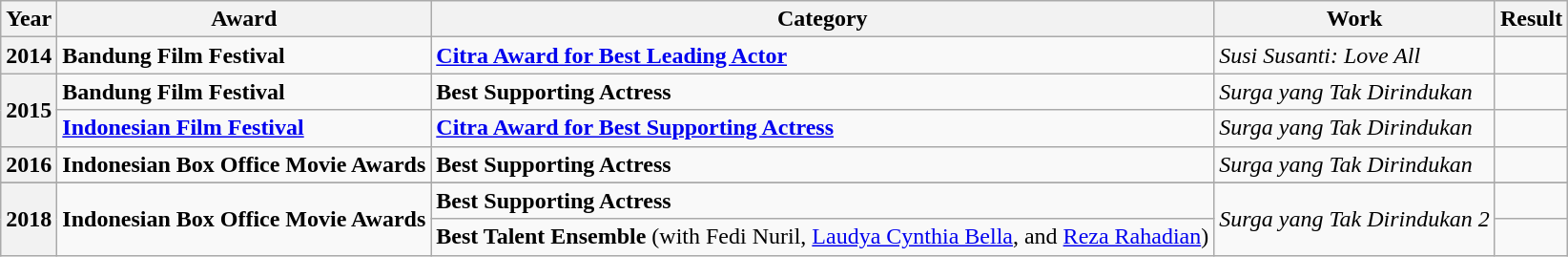<table class="wikitable sortable">
<tr>
<th>Year</th>
<th>Award</th>
<th>Category</th>
<th>Work</th>
<th>Result</th>
</tr>
<tr>
<th>2014</th>
<td><strong>Bandung Film Festival</strong></td>
<td><strong><a href='#'>Citra Award for Best Leading Actor</a></strong></td>
<td><em>Susi Susanti: Love All</em></td>
<td></td>
</tr>
<tr>
<th rowspan="2">2015</th>
<td><strong>Bandung Film Festival</strong></td>
<td><strong>Best Supporting Actress</strong></td>
<td><em>Surga yang Tak Dirindukan</em></td>
<td></td>
</tr>
<tr>
<td><strong><a href='#'>Indonesian Film Festival</a></strong></td>
<td><strong><a href='#'>Citra Award for Best Supporting Actress</a></strong></td>
<td><em>Surga yang Tak Dirindukan</em></td>
<td></td>
</tr>
<tr>
<th>2016</th>
<td><strong>Indonesian Box Office Movie Awards</strong></td>
<td><strong>Best Supporting Actress</strong></td>
<td><em>Surga yang Tak Dirindukan</em></td>
<td></td>
</tr>
<tr>
</tr>
<tr>
<th rowspan="2">2018</th>
<td rowspan="2"><strong>Indonesian Box Office Movie Awards</strong></td>
<td><strong>Best Supporting Actress</strong></td>
<td rowspan="2"><em>Surga yang Tak Dirindukan 2</em></td>
<td></td>
</tr>
<tr>
<td><strong>Best Talent Ensemble</strong> (with Fedi Nuril, <a href='#'>Laudya Cynthia Bella</a>, and <a href='#'>Reza Rahadian</a>)</td>
<td></td>
</tr>
</table>
